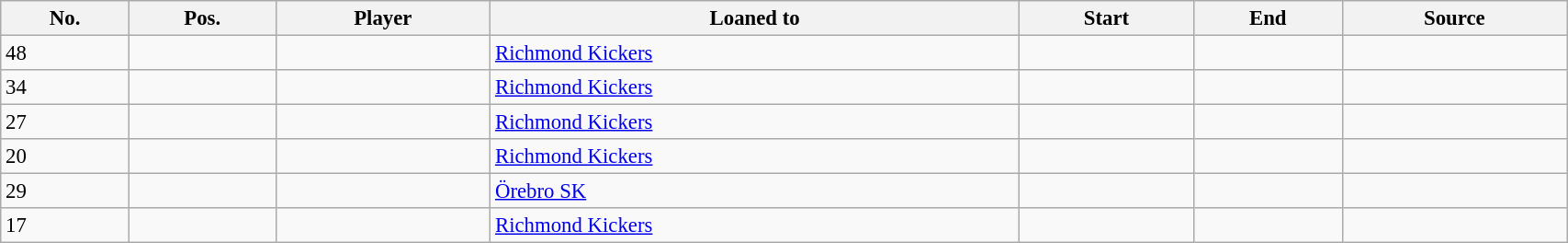<table class="wikitable sortable" style="width:90%; text-align:center; font-size:95%; text-align:left;">
<tr>
<th><strong>No.</strong></th>
<th><strong>Pos.</strong></th>
<th><strong>Player</strong></th>
<th><strong>Loaned to</strong></th>
<th><strong>Start</strong></th>
<th><strong>End</strong></th>
<th><strong>Source</strong></th>
</tr>
<tr>
<td>48</td>
<td align=center></td>
<td></td>
<td> <a href='#'>Richmond Kickers</a></td>
<td></td>
<td></td>
<td></td>
</tr>
<tr>
<td>34</td>
<td align=center></td>
<td></td>
<td> <a href='#'>Richmond Kickers</a></td>
<td></td>
<td></td>
<td></td>
</tr>
<tr>
<td>27</td>
<td align=center></td>
<td></td>
<td> <a href='#'>Richmond Kickers</a></td>
<td></td>
<td></td>
<td></td>
</tr>
<tr>
<td>20</td>
<td align=center></td>
<td></td>
<td> <a href='#'>Richmond Kickers</a></td>
<td></td>
<td></td>
<td></td>
</tr>
<tr>
<td>29</td>
<td align=center></td>
<td></td>
<td> <a href='#'>Örebro SK</a></td>
<td></td>
<td></td>
<td></td>
</tr>
<tr>
<td>17</td>
<td align=center></td>
<td></td>
<td> <a href='#'>Richmond Kickers</a></td>
<td></td>
<td></td>
<td></td>
</tr>
</table>
